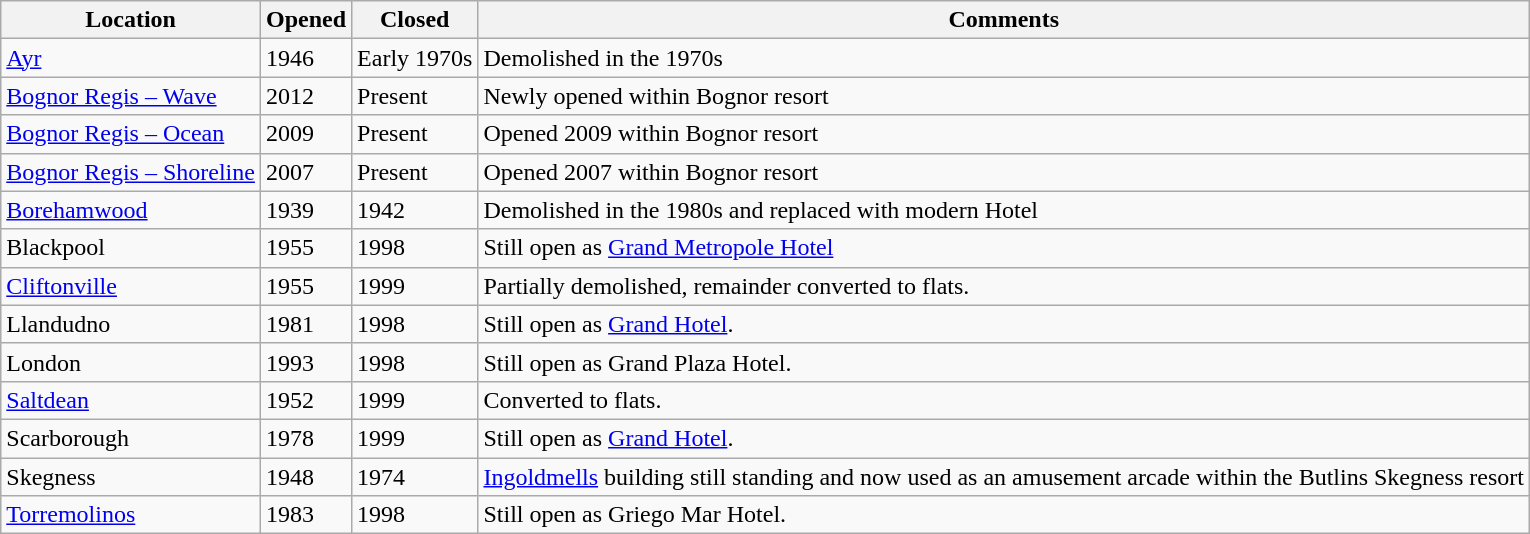<table class="wikitable sortable">
<tr>
<th>Location</th>
<th>Opened</th>
<th>Closed</th>
<th>Comments</th>
</tr>
<tr>
<td><a href='#'>Ayr</a></td>
<td>1946</td>
<td>Early 1970s</td>
<td>Demolished in the 1970s</td>
</tr>
<tr>
<td><a href='#'>Bognor Regis – Wave</a></td>
<td>2012</td>
<td>Present</td>
<td>Newly opened within Bognor resort</td>
</tr>
<tr>
<td><a href='#'>Bognor Regis – Ocean</a></td>
<td>2009</td>
<td>Present</td>
<td>Opened 2009 within Bognor resort</td>
</tr>
<tr>
<td><a href='#'>Bognor Regis – Shoreline</a></td>
<td>2007</td>
<td>Present</td>
<td>Opened 2007 within Bognor resort</td>
</tr>
<tr>
<td><a href='#'>Borehamwood</a></td>
<td>1939</td>
<td>1942</td>
<td>Demolished in the 1980s and replaced with modern Hotel</td>
</tr>
<tr>
<td>Blackpool</td>
<td>1955</td>
<td>1998</td>
<td>Still open as <a href='#'>Grand Metropole Hotel</a></td>
</tr>
<tr>
<td><a href='#'>Cliftonville</a></td>
<td>1955</td>
<td>1999</td>
<td>Partially demolished, remainder converted to flats.</td>
</tr>
<tr>
<td>Llandudno</td>
<td>1981</td>
<td>1998</td>
<td>Still open as <a href='#'>Grand Hotel</a>.</td>
</tr>
<tr>
<td>London</td>
<td>1993</td>
<td>1998</td>
<td>Still open as Grand Plaza Hotel.</td>
</tr>
<tr>
<td><a href='#'>Saltdean</a></td>
<td>1952</td>
<td>1999</td>
<td>Converted to flats.</td>
</tr>
<tr>
<td>Scarborough</td>
<td>1978</td>
<td>1999</td>
<td>Still open as <a href='#'>Grand Hotel</a>.</td>
</tr>
<tr>
<td>Skegness</td>
<td>1948</td>
<td>1974</td>
<td><a href='#'>Ingoldmells</a> building still standing and now used as an amusement arcade within the Butlins Skegness resort</td>
</tr>
<tr>
<td><a href='#'>Torremolinos</a></td>
<td>1983</td>
<td>1998</td>
<td>Still open as Griego Mar Hotel.</td>
</tr>
</table>
